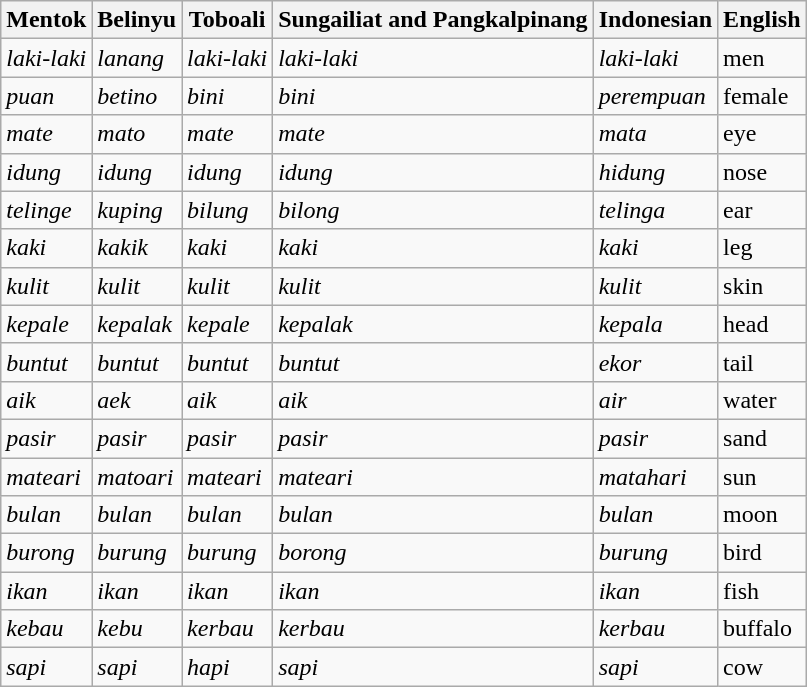<table class="wikitable">
<tr>
<th>Mentok</th>
<th>Belinyu</th>
<th>Toboali</th>
<th>Sungailiat and Pangkalpinang</th>
<th>Indonesian</th>
<th>English</th>
</tr>
<tr>
<td><em>laki-laki</em></td>
<td><em>lanang</em></td>
<td><em>laki-laki</em></td>
<td><em>laki-laki</em></td>
<td><em>laki-laki</em></td>
<td>men</td>
</tr>
<tr>
<td><em>puan</em></td>
<td><em>betino</em></td>
<td><em>bini</em></td>
<td><em>bini</em></td>
<td><em>perempuan</em></td>
<td>female</td>
</tr>
<tr>
<td><em>mate</em></td>
<td><em>mato</em></td>
<td><em>mate</em></td>
<td><em>mate</em></td>
<td><em>mata</em></td>
<td>eye</td>
</tr>
<tr>
<td><em>idung</em></td>
<td><em>idung</em></td>
<td><em>idung</em></td>
<td><em>idung</em></td>
<td><em>hidung</em></td>
<td>nose</td>
</tr>
<tr>
<td><em>telinge</em></td>
<td><em>kuping</em></td>
<td><em>bilung</em></td>
<td><em>bilong</em></td>
<td><em>telinga</em></td>
<td>ear</td>
</tr>
<tr>
<td><em>kaki</em></td>
<td><em>kakik</em></td>
<td><em>kaki</em></td>
<td><em>kaki</em></td>
<td><em>kaki</em></td>
<td>leg</td>
</tr>
<tr>
<td><em>kulit</em></td>
<td><em>kulit</em></td>
<td><em>kulit</em></td>
<td><em>kulit</em></td>
<td><em>kulit</em></td>
<td>skin</td>
</tr>
<tr>
<td><em>kepale</em></td>
<td><em>kepalak</em></td>
<td><em>kepale</em></td>
<td><em>kepalak</em></td>
<td><em>kepala</em></td>
<td>head</td>
</tr>
<tr>
<td><em>buntut</em></td>
<td><em>buntut</em></td>
<td><em>buntut</em></td>
<td><em>buntut</em></td>
<td><em>ekor</em></td>
<td>tail</td>
</tr>
<tr>
<td><em>aik</em></td>
<td><em>aek</em></td>
<td><em>aik</em></td>
<td><em>aik</em></td>
<td><em>air</em></td>
<td>water</td>
</tr>
<tr>
<td><em>pasir</em></td>
<td><em>pasir</em></td>
<td><em>pasir</em></td>
<td><em>pasir</em></td>
<td><em>pasir</em></td>
<td>sand</td>
</tr>
<tr>
<td><em>mateari</em></td>
<td><em>matoari</em></td>
<td><em>mateari</em></td>
<td><em>mateari</em></td>
<td><em>matahari</em></td>
<td>sun</td>
</tr>
<tr>
<td><em>bulan</em></td>
<td><em>bulan</em></td>
<td><em>bulan</em></td>
<td><em>bulan</em></td>
<td><em>bulan</em></td>
<td>moon</td>
</tr>
<tr>
<td><em>burong</em></td>
<td><em>burung</em></td>
<td><em>burung</em></td>
<td><em>borong</em></td>
<td><em>burung</em></td>
<td>bird</td>
</tr>
<tr>
<td><em>ikan</em></td>
<td><em>ikan</em></td>
<td><em>ikan</em></td>
<td><em>ikan</em></td>
<td><em>ikan</em></td>
<td>fish</td>
</tr>
<tr>
<td><em>kebau</em></td>
<td><em>kebu</em></td>
<td><em>kerbau</em></td>
<td><em>kerbau</em></td>
<td><em>kerbau</em></td>
<td>buffalo</td>
</tr>
<tr>
<td><em>sapi</em></td>
<td><em>sapi</em></td>
<td><em>hapi</em></td>
<td><em>sapi</em></td>
<td><em>sapi</em></td>
<td>cow</td>
</tr>
</table>
